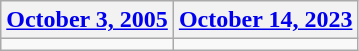<table class=wikitable>
<tr>
<th><a href='#'>October 3, 2005</a></th>
<th><a href='#'>October 14, 2023</a></th>
</tr>
<tr>
<td></td>
<td></td>
</tr>
</table>
